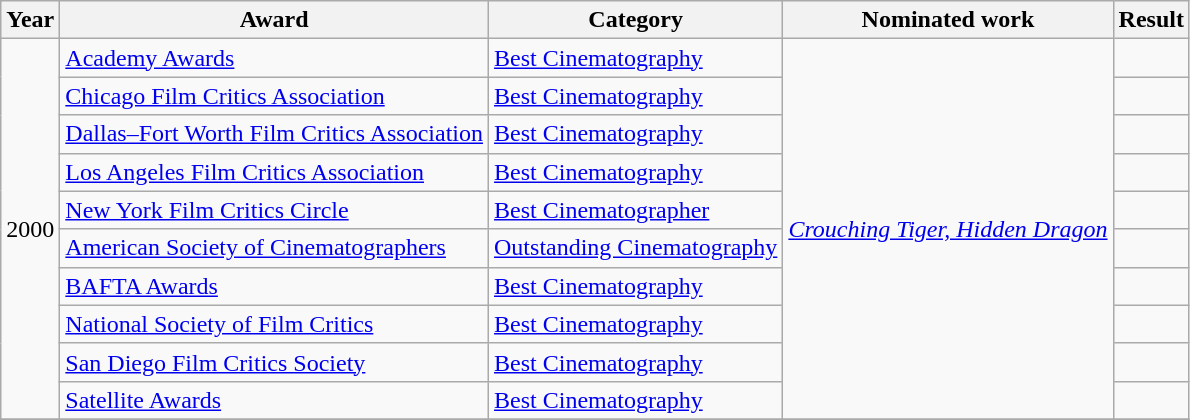<table class="wikitable">
<tr>
<th>Year</th>
<th>Award</th>
<th>Category</th>
<th>Nominated work</th>
<th>Result</th>
</tr>
<tr>
<td rowspan=10>2000</td>
<td><a href='#'>Academy Awards</a></td>
<td><a href='#'>Best Cinematography</a></td>
<td rowspan=10><em><a href='#'>Crouching Tiger, Hidden Dragon</a></em></td>
<td></td>
</tr>
<tr>
<td><a href='#'>Chicago Film Critics Association</a></td>
<td><a href='#'>Best Cinematography</a></td>
<td></td>
</tr>
<tr>
<td><a href='#'>Dallas–Fort Worth Film Critics Association</a></td>
<td><a href='#'>Best Cinematography</a></td>
<td></td>
</tr>
<tr>
<td><a href='#'>Los Angeles Film Critics Association</a></td>
<td><a href='#'>Best Cinematography</a></td>
<td></td>
</tr>
<tr>
<td><a href='#'>New York Film Critics Circle</a></td>
<td><a href='#'>Best Cinematographer</a></td>
<td></td>
</tr>
<tr>
<td><a href='#'>American Society of Cinematographers</a></td>
<td><a href='#'>Outstanding Cinematography</a></td>
<td></td>
</tr>
<tr>
<td><a href='#'>BAFTA Awards</a></td>
<td><a href='#'>Best Cinematography</a></td>
<td></td>
</tr>
<tr>
<td><a href='#'>National Society of Film Critics</a></td>
<td><a href='#'>Best Cinematography</a></td>
<td></td>
</tr>
<tr>
<td><a href='#'>San Diego Film Critics Society</a></td>
<td><a href='#'>Best Cinematography</a></td>
<td></td>
</tr>
<tr>
<td><a href='#'>Satellite Awards</a></td>
<td><a href='#'>Best Cinematography</a></td>
<td></td>
</tr>
<tr>
</tr>
</table>
